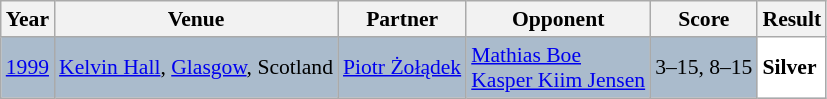<table class="sortable wikitable" style="font-size: 90%;">
<tr>
<th>Year</th>
<th>Venue</th>
<th>Partner</th>
<th>Opponent</th>
<th>Score</th>
<th>Result</th>
</tr>
<tr style="background: #AABBCC">
<td align="center"><a href='#'>1999</a></td>
<td align="left"><a href='#'>Kelvin Hall</a>, <a href='#'>Glasgow</a>, Scotland</td>
<td align="left"> <a href='#'>Piotr Żołądek</a></td>
<td align="left"> <a href='#'>Mathias Boe</a><br> <a href='#'>Kasper Kiim Jensen</a></td>
<td align="left">3–15, 8–15</td>
<td style="text-align:left; background:white"> <strong>Silver</strong></td>
</tr>
</table>
